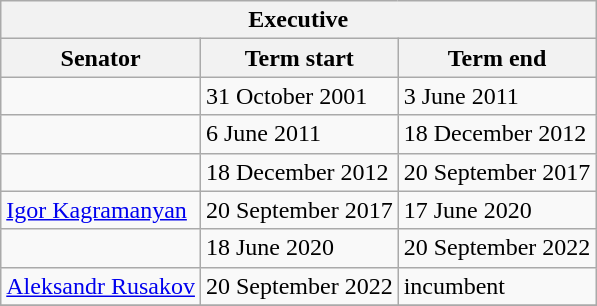<table class="wikitable sortable">
<tr>
<th colspan=3>Executive</th>
</tr>
<tr>
<th>Senator</th>
<th>Term start</th>
<th>Term end</th>
</tr>
<tr>
<td></td>
<td>31 October 2001</td>
<td>3 June 2011</td>
</tr>
<tr>
<td></td>
<td>6 June 2011</td>
<td>18 December 2012</td>
</tr>
<tr>
<td></td>
<td>18 December 2012</td>
<td>20 September 2017</td>
</tr>
<tr>
<td><a href='#'>Igor Kagramanyan</a></td>
<td>20 September 2017</td>
<td>17 June 2020</td>
</tr>
<tr>
<td></td>
<td>18 June 2020</td>
<td>20 September 2022</td>
</tr>
<tr>
<td><a href='#'>Aleksandr Rusakov</a></td>
<td>20 September 2022</td>
<td>incumbent</td>
</tr>
<tr>
</tr>
</table>
